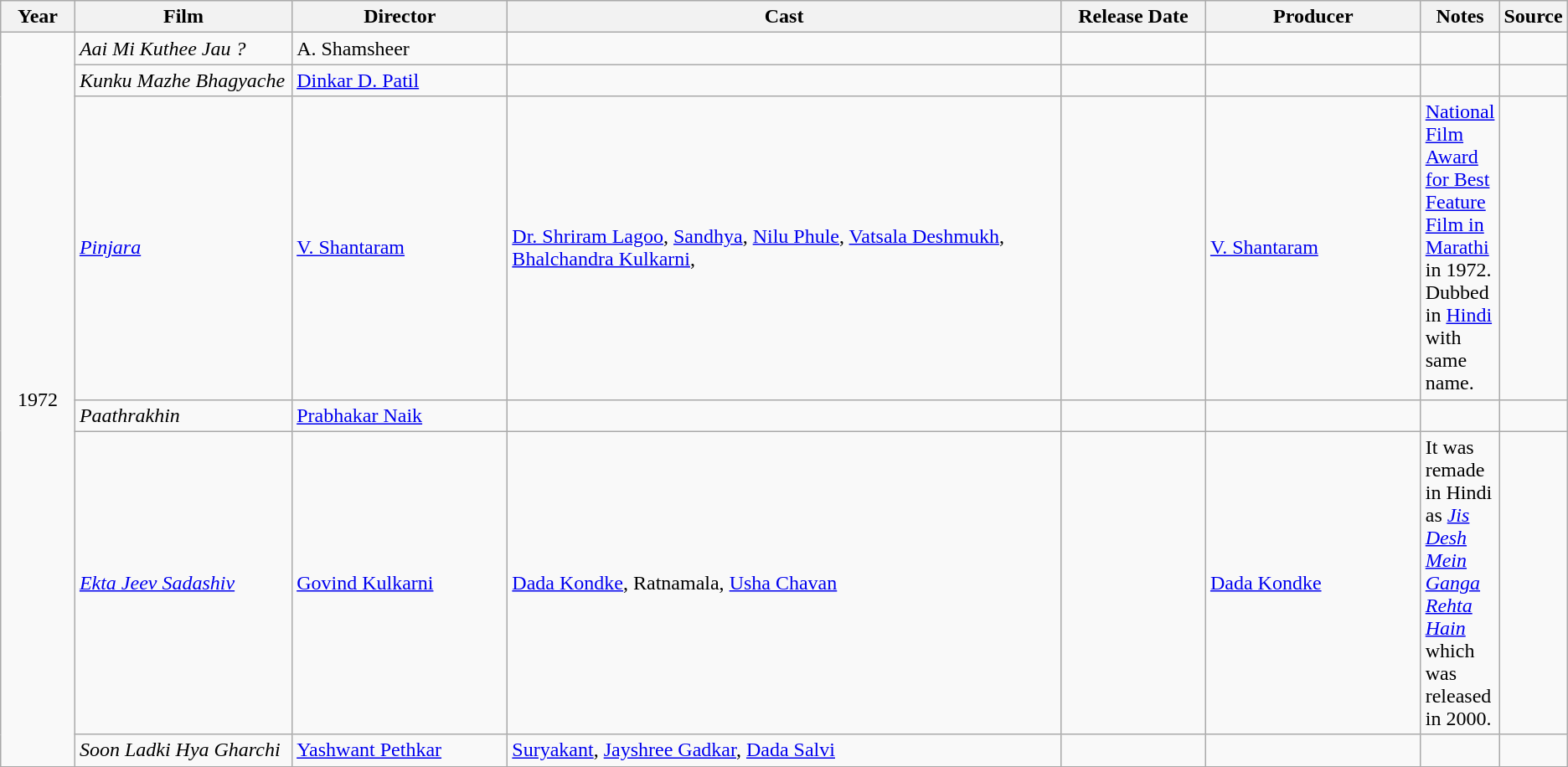<table class ="wikitable sortable collapsible">
<tr>
<th style="width: 05%;">Year</th>
<th style="width: 15%;">Film</th>
<th style="width: 15%;">Director</th>
<th style="width: 40%;" class="unsortable">Cast</th>
<th style="width: 10%;">Release Date</th>
<th style="width: 15%;" class="unsortable">Producer</th>
<th style="width: 15%;" class="unsortable">Notes</th>
<th style="width: 15%;" class="unsortable">Source</th>
</tr>
<tr>
<td rowspan=6 align="center">1972</td>
<td><em>Aai Mi Kuthee Jau ?</em></td>
<td>A. Shamsheer</td>
<td></td>
<td></td>
<td></td>
<td></td>
<td></td>
</tr>
<tr>
<td><em>Kunku Mazhe Bhagyache</em></td>
<td><a href='#'>Dinkar D. Patil</a></td>
<td></td>
<td></td>
<td></td>
<td></td>
<td></td>
</tr>
<tr>
<td><em><a href='#'>Pinjara</a></em></td>
<td><a href='#'>V. Shantaram</a></td>
<td><a href='#'>Dr. Shriram Lagoo</a>, <a href='#'>Sandhya</a>, <a href='#'>Nilu Phule</a>, <a href='#'>Vatsala Deshmukh</a>, <a href='#'>Bhalchandra Kulkarni</a>,</td>
<td></td>
<td><a href='#'>V. Shantaram</a></td>
<td><a href='#'>National Film Award for Best Feature Film in Marathi</a> in 1972. Dubbed in <a href='#'>Hindi</a> with same name.</td>
<td></td>
</tr>
<tr>
<td><em>Paathrakhin</em></td>
<td><a href='#'>Prabhakar Naik</a></td>
<td></td>
<td></td>
<td></td>
<td></td>
<td></td>
</tr>
<tr>
<td><em><a href='#'>Ekta Jeev Sadashiv</a></em></td>
<td><a href='#'>Govind Kulkarni</a></td>
<td><a href='#'>Dada Kondke</a>, Ratnamala, <a href='#'>Usha Chavan</a></td>
<td></td>
<td><a href='#'>Dada Kondke</a></td>
<td>It was remade in Hindi as <em><a href='#'>Jis Desh Mein Ganga Rehta Hain</a></em> which was released in 2000.</td>
<td></td>
</tr>
<tr>
<td><em>Soon Ladki Hya Gharchi</em></td>
<td><a href='#'>Yashwant Pethkar</a></td>
<td><a href='#'>Suryakant</a>, <a href='#'>Jayshree Gadkar</a>, <a href='#'>Dada Salvi</a></td>
<td></td>
<td></td>
<td></td>
<td></td>
</tr>
<tr>
</tr>
</table>
